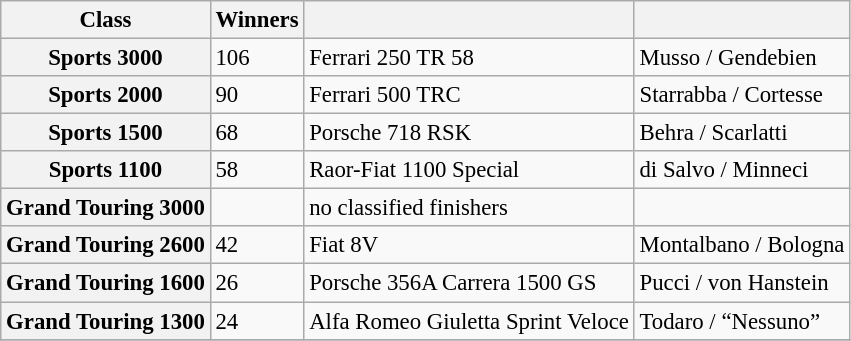<table class="wikitable" style="font-size: 95%">
<tr>
<th>Class</th>
<th>Winners</th>
<th></th>
<th></th>
</tr>
<tr>
<th>Sports 3000</th>
<td>106</td>
<td>Ferrari 250 TR 58</td>
<td>Musso / Gendebien</td>
</tr>
<tr>
<th>Sports 2000</th>
<td>90</td>
<td>Ferrari 500 TRC</td>
<td>Starrabba / Cortesse</td>
</tr>
<tr>
<th>Sports 1500</th>
<td>68</td>
<td>Porsche 718 RSK</td>
<td>Behra / Scarlatti</td>
</tr>
<tr>
<th>Sports 1100</th>
<td>58</td>
<td>Raor-Fiat 1100 Special</td>
<td>di Salvo / Minneci</td>
</tr>
<tr>
<th>Grand Touring 3000</th>
<td></td>
<td>no classified finishers</td>
<td></td>
</tr>
<tr>
<th>Grand Touring 2600</th>
<td>42</td>
<td>Fiat 8V</td>
<td>Montalbano / Bologna</td>
</tr>
<tr>
<th>Grand Touring 1600</th>
<td>26</td>
<td>Porsche 356A Carrera 1500 GS</td>
<td>Pucci / von Hanstein</td>
</tr>
<tr>
<th>Grand Touring 1300</th>
<td>24</td>
<td>Alfa Romeo Giuletta Sprint Veloce</td>
<td>Todaro / “Nessuno”</td>
</tr>
<tr>
</tr>
</table>
